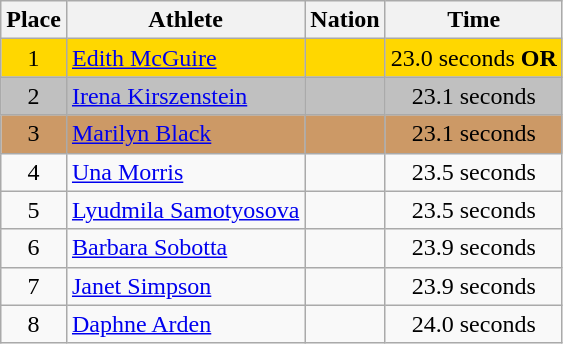<table class=wikitable>
<tr>
<th>Place</th>
<th>Athlete</th>
<th>Nation</th>
<th>Time</th>
</tr>
<tr align=center bgcolor=gold>
<td>1</td>
<td align=left><a href='#'>Edith McGuire</a></td>
<td align=left></td>
<td>23.0 seconds <strong>OR</strong></td>
</tr>
<tr align=center bgcolor=silver>
<td>2</td>
<td align=left><a href='#'>Irena Kirszenstein</a></td>
<td align=left></td>
<td>23.1 seconds</td>
</tr>
<tr align=center bgcolor=cc9966>
<td>3</td>
<td align=left><a href='#'>Marilyn Black</a></td>
<td align=left></td>
<td>23.1 seconds</td>
</tr>
<tr align=center>
<td>4</td>
<td align=left><a href='#'>Una Morris</a></td>
<td align=left></td>
<td>23.5 seconds</td>
</tr>
<tr align=center>
<td>5</td>
<td align=left><a href='#'>Lyudmila Samotyosova</a></td>
<td align=left></td>
<td>23.5 seconds</td>
</tr>
<tr align=center>
<td>6</td>
<td align=left><a href='#'>Barbara Sobotta</a></td>
<td align=left></td>
<td>23.9 seconds</td>
</tr>
<tr align=center>
<td>7</td>
<td align=left><a href='#'>Janet Simpson</a></td>
<td align=left></td>
<td>23.9 seconds</td>
</tr>
<tr align=center>
<td>8</td>
<td align=left><a href='#'>Daphne Arden</a></td>
<td align=left></td>
<td>24.0 seconds</td>
</tr>
</table>
